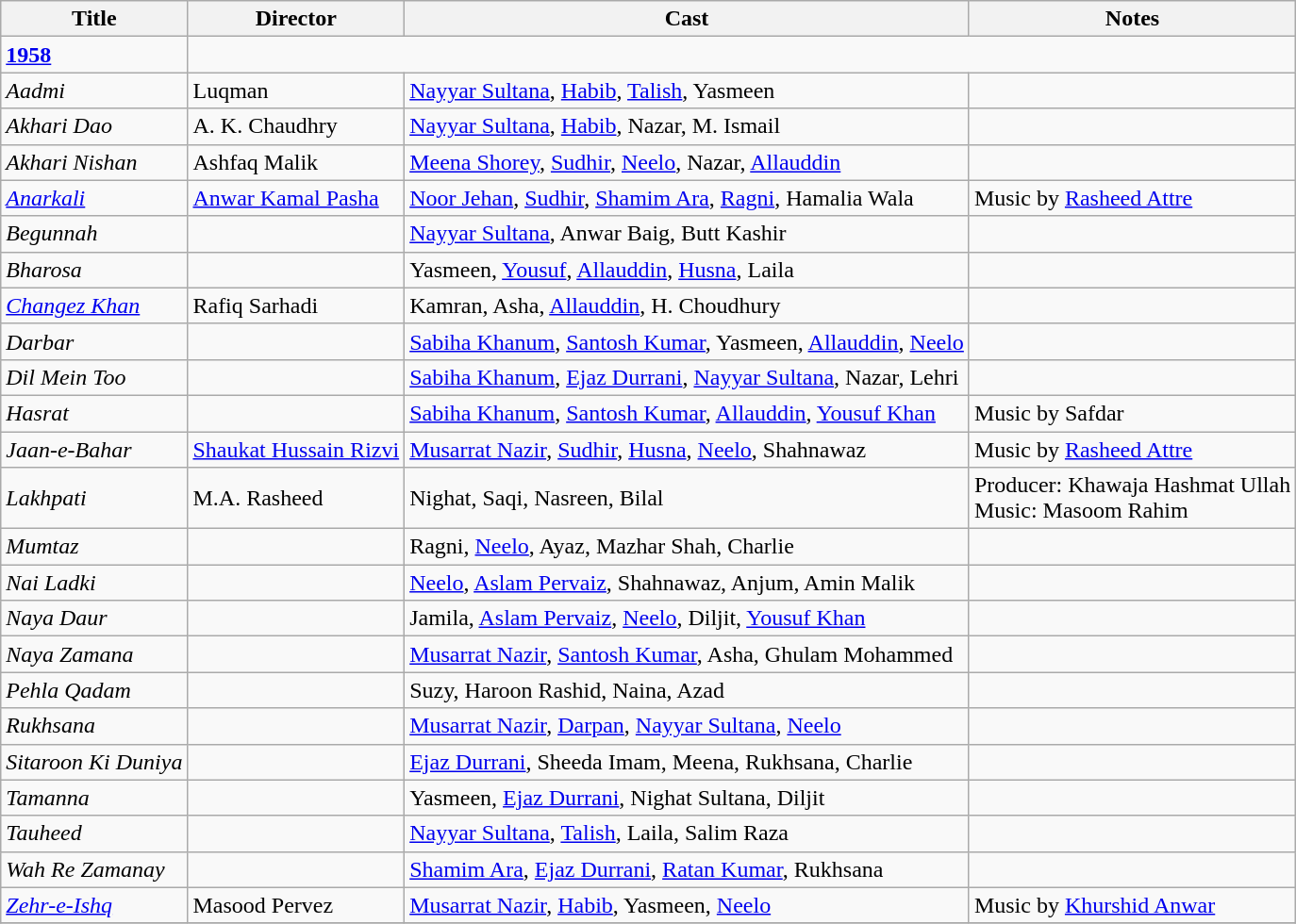<table class="wikitable">
<tr>
<th>Title</th>
<th>Director</th>
<th>Cast</th>
<th>Notes</th>
</tr>
<tr>
<td><strong><a href='#'>1958</a></strong></td>
</tr>
<tr>
<td><em>Aadmi</em></td>
<td>Luqman</td>
<td><a href='#'>Nayyar Sultana</a>, <a href='#'>Habib</a>, <a href='#'>Talish</a>, Yasmeen</td>
<td></td>
</tr>
<tr>
<td><em>Akhari Dao</em></td>
<td>A. K. Chaudhry</td>
<td><a href='#'>Nayyar Sultana</a>, <a href='#'>Habib</a>, Nazar, M. Ismail</td>
<td></td>
</tr>
<tr>
<td><em>Akhari Nishan </em></td>
<td>Ashfaq Malik</td>
<td><a href='#'>Meena Shorey</a>, <a href='#'>Sudhir</a>, <a href='#'>Neelo</a>, Nazar, <a href='#'>Allauddin</a></td>
<td></td>
</tr>
<tr>
<td><em><a href='#'>Anarkali</a></em></td>
<td><a href='#'>Anwar Kamal Pasha</a></td>
<td><a href='#'>Noor Jehan</a>, <a href='#'>Sudhir</a>, <a href='#'>Shamim Ara</a>, <a href='#'>Ragni</a>, Hamalia Wala</td>
<td>Music by <a href='#'>Rasheed Attre</a></td>
</tr>
<tr>
<td><em>Begunnah</em></td>
<td></td>
<td><a href='#'>Nayyar Sultana</a>, Anwar Baig, Butt Kashir</td>
<td></td>
</tr>
<tr>
<td><em>Bharosa</em></td>
<td></td>
<td>Yasmeen, <a href='#'>Yousuf</a>, <a href='#'>Allauddin</a>, <a href='#'>Husna</a>, Laila</td>
<td></td>
</tr>
<tr>
<td><em><a href='#'>Changez Khan</a></em></td>
<td>Rafiq Sarhadi</td>
<td>Kamran, Asha, <a href='#'>Allauddin</a>, H. Choudhury</td>
<td></td>
</tr>
<tr>
<td><em>Darbar</em></td>
<td></td>
<td><a href='#'>Sabiha Khanum</a>, <a href='#'>Santosh Kumar</a>, Yasmeen, <a href='#'>Allauddin</a>, <a href='#'>Neelo</a></td>
<td></td>
</tr>
<tr>
<td><em>Dil Mein Too</em></td>
<td></td>
<td><a href='#'>Sabiha Khanum</a>, <a href='#'>Ejaz Durrani</a>, <a href='#'>Nayyar Sultana</a>, Nazar, Lehri</td>
<td></td>
</tr>
<tr>
<td><em>Hasrat</em></td>
<td></td>
<td><a href='#'>Sabiha Khanum</a>, <a href='#'>Santosh Kumar</a>, <a href='#'>Allauddin</a>, <a href='#'>Yousuf Khan</a></td>
<td>Music by Safdar</td>
</tr>
<tr>
<td><em>Jaan-e-Bahar</em></td>
<td><a href='#'>Shaukat Hussain Rizvi</a></td>
<td><a href='#'>Musarrat Nazir</a>, <a href='#'>Sudhir</a>, <a href='#'>Husna</a>, <a href='#'>Neelo</a>, Shahnawaz</td>
<td>Music by <a href='#'>Rasheed Attre</a></td>
</tr>
<tr>
<td><em>Lakhpati</em></td>
<td>M.A. Rasheed</td>
<td>Nighat, Saqi, Nasreen, Bilal</td>
<td>Producer: Khawaja Hashmat Ullah<br>Music: Masoom Rahim</td>
</tr>
<tr>
<td><em>Mumtaz</em></td>
<td></td>
<td>Ragni, <a href='#'>Neelo</a>, Ayaz, Mazhar Shah, Charlie</td>
<td></td>
</tr>
<tr>
<td><em>Nai Ladki</em></td>
<td></td>
<td><a href='#'>Neelo</a>, <a href='#'>Aslam Pervaiz</a>, Shahnawaz, Anjum, Amin Malik</td>
<td></td>
</tr>
<tr>
<td><em>Naya Daur</em></td>
<td></td>
<td>Jamila, <a href='#'>Aslam Pervaiz</a>, <a href='#'>Neelo</a>, Diljit, <a href='#'>Yousuf Khan</a></td>
<td></td>
</tr>
<tr>
<td><em>Naya Zamana</em></td>
<td></td>
<td><a href='#'>Musarrat Nazir</a>, <a href='#'>Santosh Kumar</a>, Asha, Ghulam Mohammed</td>
<td></td>
</tr>
<tr>
<td><em>Pehla Qadam</em></td>
<td></td>
<td>Suzy, Haroon Rashid, Naina, Azad</td>
<td></td>
</tr>
<tr>
<td><em>Rukhsana</em></td>
<td></td>
<td><a href='#'>Musarrat Nazir</a>, <a href='#'>Darpan</a>, <a href='#'>Nayyar Sultana</a>, <a href='#'>Neelo</a></td>
<td></td>
</tr>
<tr>
<td><em>Sitaroon Ki Duniya</em></td>
<td></td>
<td><a href='#'>Ejaz Durrani</a>, Sheeda Imam, Meena, Rukhsana, Charlie</td>
<td></td>
</tr>
<tr>
<td><em>Tamanna</em></td>
<td></td>
<td>Yasmeen, <a href='#'>Ejaz Durrani</a>, Nighat Sultana, Diljit</td>
<td></td>
</tr>
<tr>
<td><em>Tauheed</em></td>
<td></td>
<td><a href='#'>Nayyar Sultana</a>, <a href='#'>Talish</a>, Laila, Salim Raza</td>
<td></td>
</tr>
<tr>
<td><em>Wah Re Zamanay</em></td>
<td></td>
<td><a href='#'>Shamim Ara</a>, <a href='#'>Ejaz Durrani</a>, <a href='#'>Ratan Kumar</a>, Rukhsana</td>
<td></td>
</tr>
<tr>
<td><em><a href='#'>Zehr-e-Ishq</a></em></td>
<td>Masood Pervez</td>
<td><a href='#'>Musarrat Nazir</a>, <a href='#'>Habib</a>, Yasmeen, <a href='#'>Neelo</a></td>
<td>Music by <a href='#'>Khurshid Anwar</a></td>
</tr>
<tr>
</tr>
</table>
